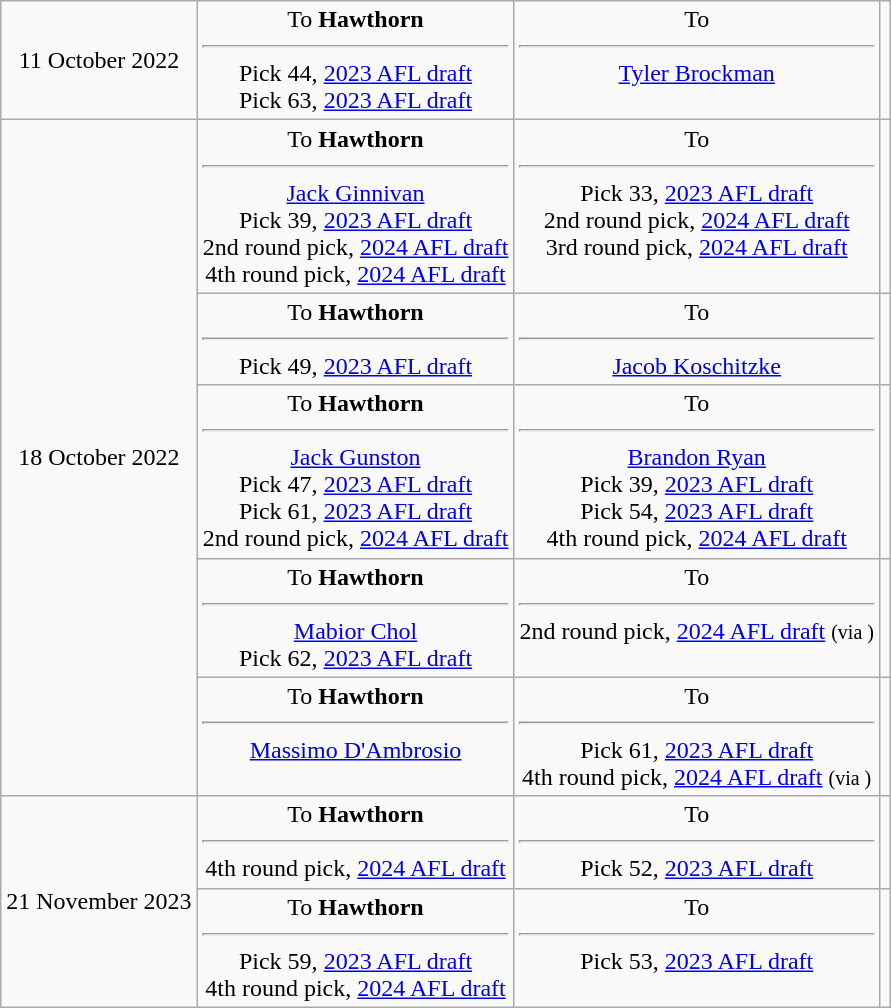<table class="wikitable" style="text-align:center;">
<tr>
<td>11 October 2022</td>
<td style="vertical-align:top;">To <strong>Hawthorn</strong> <hr> Pick 44, <a href='#'>2023 AFL draft</a> <br> Pick 63, <a href='#'>2023 AFL draft</a></td>
<td style="vertical-align:top;">To <strong></strong> <hr> <a href='#'>Tyler Brockman</a></td>
<td></td>
</tr>
<tr>
<td rowspan=5>18 October 2022</td>
<td style=veritcal-align:top>To <strong>Hawthorn</strong> <hr> <a href='#'>Jack Ginnivan</a> <br> Pick 39, <a href='#'>2023 AFL draft</a> <br> 2nd round pick, <a href='#'>2024 AFL draft</a> <br> 4th round pick, <a href='#'>2024 AFL draft</a></td>
<td style=vertical-align:top>To  <hr> Pick 33, <a href='#'>2023 AFL draft</a> <br> 2nd round pick, <a href='#'>2024 AFL draft</a> <br> 3rd round pick, <a href='#'>2024 AFL draft</a></td>
<td></td>
</tr>
<tr>
<td style=vertical-align:top>To <strong>Hawthorn</strong> <hr> Pick 49, <a href='#'>2023 AFL draft</a></td>
<td style=vertical-align:top>To  <hr> <a href='#'>Jacob Koschitzke</a></td>
<td></td>
</tr>
<tr>
<td style=vertical-align:top>To <strong>Hawthorn</strong> <hr> <a href='#'>Jack Gunston</a> <br> Pick 47, <a href='#'>2023 AFL draft</a> <br> Pick 61, <a href='#'>2023 AFL draft</a> <br> 2nd round pick, <a href='#'>2024 AFL draft</a></td>
<td style=vertical-align:top>To  <hr> <a href='#'>Brandon Ryan</a> <br> Pick 39, <a href='#'>2023 AFL draft</a> <br> Pick 54, <a href='#'>2023 AFL draft</a> <br> 4th round pick, <a href='#'>2024 AFL draft</a></td>
<td></td>
</tr>
<tr>
<td style=vertical-align:top>To <strong>Hawthorn</strong> <hr> <a href='#'>Mabior Chol</a> <br> Pick 62, <a href='#'>2023 AFL draft</a></td>
<td style=vertical-align:top>To  <hr> 2nd round pick, <a href='#'>2024 AFL draft</a> <small>(via )</small></td>
<td></td>
</tr>
<tr>
<td style=vertical-align:top>To <strong>Hawthorn</strong> <hr> <a href='#'>Massimo D'Ambrosio</a></td>
<td style=vertical-align:top>To  <hr> Pick 61, <a href='#'>2023 AFL draft</a> <br> 4th round pick, <a href='#'>2024 AFL draft</a> <small>(via )</small></td>
<td></td>
</tr>
<tr>
<td rowspan=2>21 November 2023</td>
<td style=vertical-align:top>To <strong>Hawthorn</strong> <hr> 4th round pick, <a href='#'>2024 AFL draft</a></td>
<td style=vertical-align:top>To  <hr> Pick 52, <a href='#'>2023 AFL draft</a></td>
<td></td>
</tr>
<tr>
<td style=vertical-align:top>To <strong>Hawthorn</strong> <hr> Pick 59, <a href='#'>2023 AFL draft</a> <br> 4th round pick, <a href='#'>2024 AFL draft</a></td>
<td style=vertical-align:top>To  <hr> Pick 53, <a href='#'>2023 AFL draft</a></td>
<td></td>
</tr>
</table>
